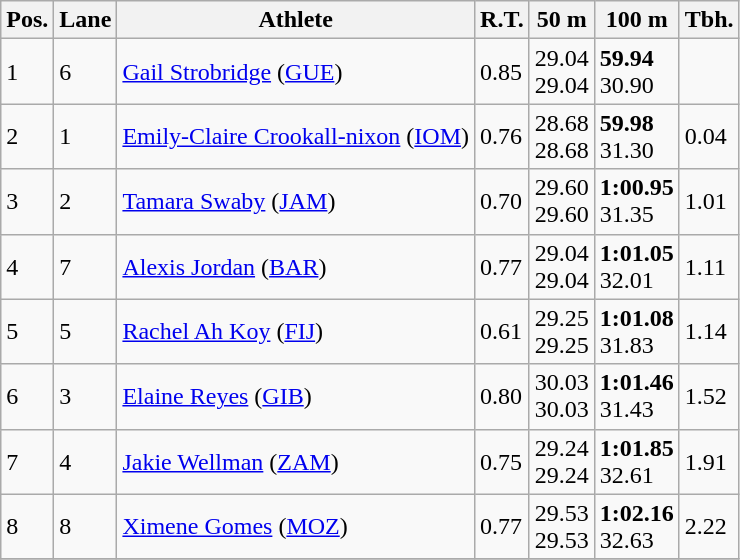<table class="wikitable">
<tr>
<th>Pos.</th>
<th>Lane</th>
<th>Athlete</th>
<th>R.T.</th>
<th>50 m</th>
<th>100 m</th>
<th>Tbh.</th>
</tr>
<tr>
<td>1</td>
<td>6</td>
<td> <a href='#'>Gail Strobridge</a> (<a href='#'>GUE</a>)</td>
<td>0.85</td>
<td>29.04<br>29.04</td>
<td><strong>59.94</strong><br>30.90</td>
<td> </td>
</tr>
<tr>
<td>2</td>
<td>1</td>
<td> <a href='#'>Emily-Claire Crookall-nixon</a> (<a href='#'>IOM</a>)</td>
<td>0.76</td>
<td>28.68<br>28.68</td>
<td><strong>59.98</strong><br>31.30</td>
<td>0.04</td>
</tr>
<tr>
<td>3</td>
<td>2</td>
<td> <a href='#'>Tamara Swaby</a> (<a href='#'>JAM</a>)</td>
<td>0.70</td>
<td>29.60<br>29.60</td>
<td><strong>1:00.95</strong><br>31.35</td>
<td>1.01</td>
</tr>
<tr>
<td>4</td>
<td>7</td>
<td> <a href='#'>Alexis Jordan</a> (<a href='#'>BAR</a>)</td>
<td>0.77</td>
<td>29.04<br>29.04</td>
<td><strong>1:01.05</strong><br>32.01</td>
<td>1.11</td>
</tr>
<tr>
<td>5</td>
<td>5</td>
<td> <a href='#'>Rachel Ah Koy</a> (<a href='#'>FIJ</a>)</td>
<td>0.61</td>
<td>29.25<br>29.25</td>
<td><strong>1:01.08</strong><br>31.83</td>
<td>1.14</td>
</tr>
<tr>
<td>6</td>
<td>3</td>
<td> <a href='#'>Elaine Reyes</a> (<a href='#'>GIB</a>)</td>
<td>0.80</td>
<td>30.03<br>30.03</td>
<td><strong>1:01.46</strong><br>31.43</td>
<td>1.52</td>
</tr>
<tr>
<td>7</td>
<td>4</td>
<td> <a href='#'>Jakie Wellman</a> (<a href='#'>ZAM</a>)</td>
<td>0.75</td>
<td>29.24<br>29.24</td>
<td><strong>1:01.85</strong><br>32.61</td>
<td>1.91</td>
</tr>
<tr>
<td>8</td>
<td>8</td>
<td> <a href='#'>Ximene Gomes</a> (<a href='#'>MOZ</a>)</td>
<td>0.77</td>
<td>29.53<br>29.53</td>
<td><strong>1:02.16</strong><br>32.63</td>
<td>2.22</td>
</tr>
<tr>
</tr>
</table>
